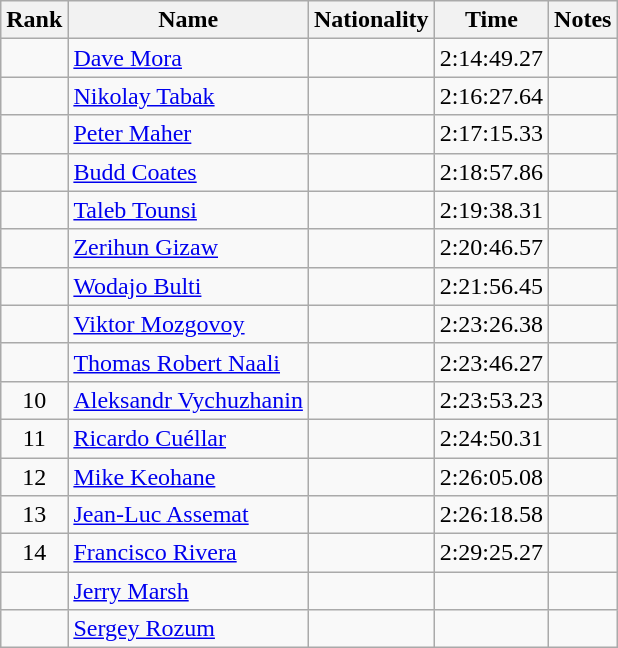<table class="wikitable sortable" style="text-align:center">
<tr>
<th>Rank</th>
<th>Name</th>
<th>Nationality</th>
<th>Time</th>
<th>Notes</th>
</tr>
<tr>
<td></td>
<td align=left><a href='#'>Dave Mora</a></td>
<td align=left></td>
<td>2:14:49.27</td>
<td></td>
</tr>
<tr>
<td></td>
<td align=left><a href='#'>Nikolay Tabak</a></td>
<td align=left></td>
<td>2:16:27.64</td>
<td></td>
</tr>
<tr>
<td></td>
<td align=left><a href='#'>Peter Maher</a></td>
<td align=left></td>
<td>2:17:15.33</td>
<td></td>
</tr>
<tr>
<td></td>
<td align=left><a href='#'>Budd Coates</a></td>
<td align=left></td>
<td>2:18:57.86</td>
<td></td>
</tr>
<tr>
<td></td>
<td align=left><a href='#'>Taleb Tounsi</a></td>
<td align=left></td>
<td>2:19:38.31</td>
<td></td>
</tr>
<tr>
<td></td>
<td align=left><a href='#'>Zerihun Gizaw</a></td>
<td align=left></td>
<td>2:20:46.57</td>
<td></td>
</tr>
<tr>
<td></td>
<td align=left><a href='#'>Wodajo Bulti</a></td>
<td align=left></td>
<td>2:21:56.45</td>
<td></td>
</tr>
<tr>
<td></td>
<td align=left><a href='#'>Viktor Mozgovoy</a></td>
<td align=left></td>
<td>2:23:26.38</td>
<td></td>
</tr>
<tr>
<td></td>
<td align=left><a href='#'>Thomas Robert Naali</a></td>
<td align=left></td>
<td>2:23:46.27</td>
<td></td>
</tr>
<tr>
<td>10</td>
<td align=left><a href='#'>Aleksandr Vychuzhanin</a></td>
<td align=left></td>
<td>2:23:53.23</td>
<td></td>
</tr>
<tr>
<td>11</td>
<td align=left><a href='#'>Ricardo Cuéllar</a></td>
<td align=left></td>
<td>2:24:50.31</td>
<td></td>
</tr>
<tr>
<td>12</td>
<td align=left><a href='#'>Mike Keohane</a></td>
<td align=left></td>
<td>2:26:05.08</td>
<td></td>
</tr>
<tr>
<td>13</td>
<td align=left><a href='#'>Jean-Luc Assemat</a></td>
<td align=left></td>
<td>2:26:18.58</td>
<td></td>
</tr>
<tr>
<td>14</td>
<td align=left><a href='#'>Francisco Rivera</a></td>
<td align=left></td>
<td>2:29:25.27</td>
<td></td>
</tr>
<tr>
<td></td>
<td align=left><a href='#'>Jerry Marsh</a></td>
<td align=left></td>
<td></td>
<td></td>
</tr>
<tr>
<td></td>
<td align=left><a href='#'>Sergey Rozum</a></td>
<td align=left></td>
<td></td>
<td></td>
</tr>
</table>
